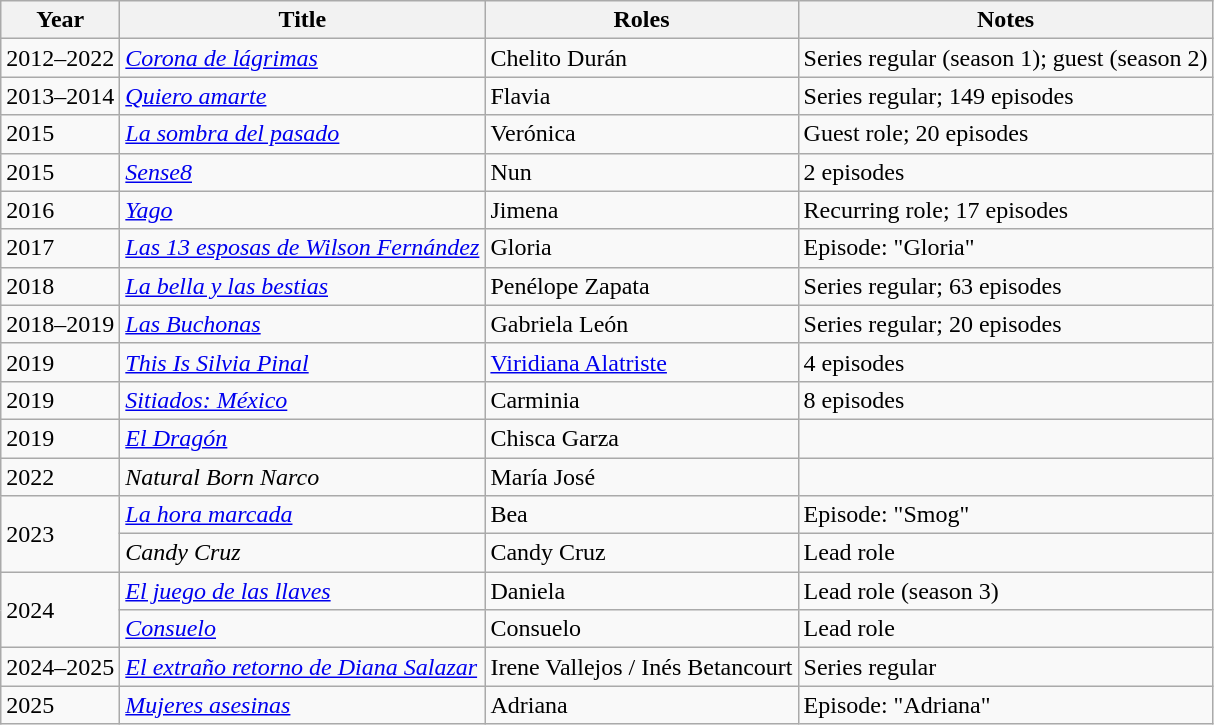<table class="wikitable sortable">
<tr>
<th>Year</th>
<th>Title</th>
<th>Roles</th>
<th>Notes</th>
</tr>
<tr>
<td>2012–2022</td>
<td><em><a href='#'>Corona de lágrimas</a></em></td>
<td>Chelito Durán</td>
<td>Series regular (season 1); guest (season 2)</td>
</tr>
<tr>
<td>2013–2014</td>
<td><em><a href='#'>Quiero amarte</a></em></td>
<td>Flavia</td>
<td>Series regular; 149 episodes</td>
</tr>
<tr>
<td>2015</td>
<td><em><a href='#'>La sombra del pasado</a></em></td>
<td>Verónica</td>
<td>Guest role; 20 episodes</td>
</tr>
<tr>
<td>2015</td>
<td><em><a href='#'>Sense8</a></em></td>
<td>Nun</td>
<td>2 episodes</td>
</tr>
<tr>
<td>2016</td>
<td><em><a href='#'>Yago</a></em></td>
<td>Jimena</td>
<td>Recurring role; 17 episodes</td>
</tr>
<tr>
<td>2017</td>
<td><em><a href='#'>Las 13 esposas de Wilson Fernández</a></em></td>
<td>Gloria</td>
<td>Episode: "Gloria"</td>
</tr>
<tr>
<td>2018</td>
<td><em><a href='#'>La bella y las bestias</a></em></td>
<td>Penélope Zapata</td>
<td>Series regular; 63 episodes</td>
</tr>
<tr>
<td>2018–2019</td>
<td><em><a href='#'>Las Buchonas</a></em></td>
<td>Gabriela León</td>
<td>Series regular; 20 episodes</td>
</tr>
<tr>
<td>2019</td>
<td><em><a href='#'>This Is Silvia Pinal</a></em></td>
<td><a href='#'>Viridiana Alatriste</a></td>
<td>4 episodes</td>
</tr>
<tr>
<td>2019</td>
<td><em><a href='#'>Sitiados: México</a></em></td>
<td>Carminia</td>
<td>8 episodes</td>
</tr>
<tr>
<td>2019</td>
<td><em><a href='#'>El Dragón</a></em></td>
<td>Chisca Garza</td>
<td></td>
</tr>
<tr>
<td>2022</td>
<td><em>Natural Born Narco</em></td>
<td>María José</td>
<td></td>
</tr>
<tr>
<td rowspan=2>2023</td>
<td><em><a href='#'>La hora marcada</a></em></td>
<td>Bea</td>
<td>Episode: "Smog"</td>
</tr>
<tr>
<td><em>Candy Cruz</em></td>
<td>Candy Cruz</td>
<td>Lead role</td>
</tr>
<tr>
<td rowspan=2>2024</td>
<td><em><a href='#'>El juego de las llaves</a></em></td>
<td>Daniela</td>
<td>Lead role (season 3)</td>
</tr>
<tr>
<td><em><a href='#'>Consuelo</a></em></td>
<td>Consuelo</td>
<td>Lead role</td>
</tr>
<tr>
<td>2024–2025</td>
<td><em><a href='#'>El extraño retorno de Diana Salazar</a></em></td>
<td>Irene Vallejos / Inés Betancourt</td>
<td>Series regular</td>
</tr>
<tr>
<td>2025</td>
<td><em><a href='#'>Mujeres asesinas</a></em></td>
<td>Adriana</td>
<td>Episode: "Adriana"</td>
</tr>
</table>
